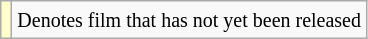<table class="wikitable sortable">
<tr>
<td style="background:#ffc;"></td>
<td><small>Denotes film that has not yet been released</small></td>
</tr>
</table>
